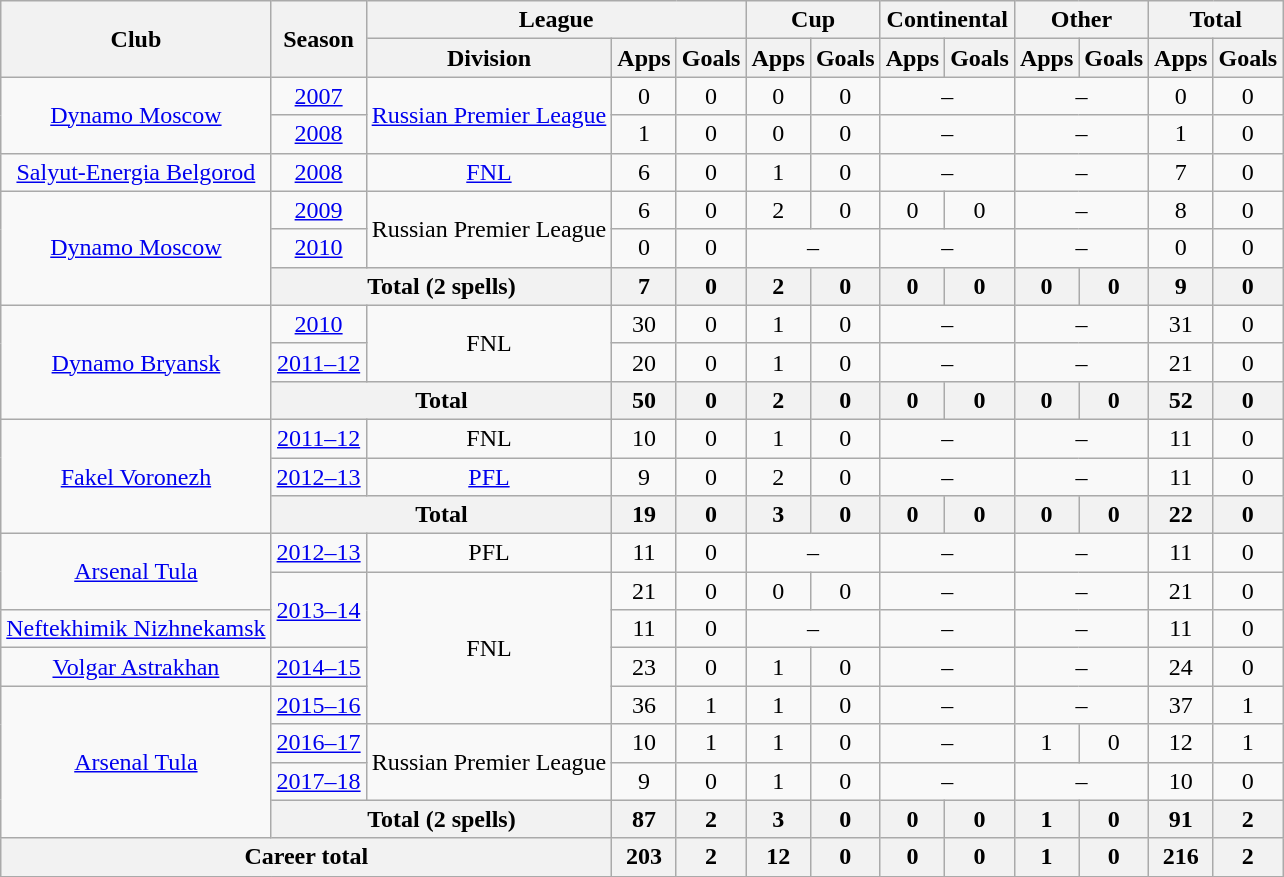<table class="wikitable" style="text-align: center;">
<tr>
<th rowspan=2>Club</th>
<th rowspan=2>Season</th>
<th colspan=3>League</th>
<th colspan=2>Cup</th>
<th colspan=2>Continental</th>
<th colspan=2>Other</th>
<th colspan=2>Total</th>
</tr>
<tr>
<th>Division</th>
<th>Apps</th>
<th>Goals</th>
<th>Apps</th>
<th>Goals</th>
<th>Apps</th>
<th>Goals</th>
<th>Apps</th>
<th>Goals</th>
<th>Apps</th>
<th>Goals</th>
</tr>
<tr>
<td rowspan=2><a href='#'>Dynamo Moscow</a></td>
<td><a href='#'>2007</a></td>
<td rowspan=2><a href='#'>Russian Premier League</a></td>
<td>0</td>
<td>0</td>
<td>0</td>
<td>0</td>
<td colspan=2>–</td>
<td colspan=2>–</td>
<td>0</td>
<td>0</td>
</tr>
<tr>
<td><a href='#'>2008</a></td>
<td>1</td>
<td>0</td>
<td>0</td>
<td>0</td>
<td colspan=2>–</td>
<td colspan=2>–</td>
<td>1</td>
<td>0</td>
</tr>
<tr>
<td><a href='#'>Salyut-Energia Belgorod</a></td>
<td><a href='#'>2008</a></td>
<td><a href='#'>FNL</a></td>
<td>6</td>
<td>0</td>
<td>1</td>
<td>0</td>
<td colspan=2>–</td>
<td colspan=2>–</td>
<td>7</td>
<td>0</td>
</tr>
<tr>
<td rowspan=3><a href='#'>Dynamo Moscow</a></td>
<td><a href='#'>2009</a></td>
<td rowspan=2>Russian Premier League</td>
<td>6</td>
<td>0</td>
<td>2</td>
<td>0</td>
<td>0</td>
<td>0</td>
<td colspan=2>–</td>
<td>8</td>
<td>0</td>
</tr>
<tr>
<td><a href='#'>2010</a></td>
<td>0</td>
<td>0</td>
<td colspan=2>–</td>
<td colspan=2>–</td>
<td colspan=2>–</td>
<td>0</td>
<td>0</td>
</tr>
<tr>
<th colspan=2>Total (2 spells)</th>
<th>7</th>
<th>0</th>
<th>2</th>
<th>0</th>
<th>0</th>
<th>0</th>
<th>0</th>
<th>0</th>
<th>9</th>
<th>0</th>
</tr>
<tr>
<td rowspan=3><a href='#'>Dynamo Bryansk</a></td>
<td><a href='#'>2010</a></td>
<td rowspan=2>FNL</td>
<td>30</td>
<td>0</td>
<td>1</td>
<td>0</td>
<td colspan=2>–</td>
<td colspan=2>–</td>
<td>31</td>
<td>0</td>
</tr>
<tr>
<td><a href='#'>2011–12</a></td>
<td>20</td>
<td>0</td>
<td>1</td>
<td>0</td>
<td colspan=2>–</td>
<td colspan=2>–</td>
<td>21</td>
<td>0</td>
</tr>
<tr>
<th colspan=2>Total</th>
<th>50</th>
<th>0</th>
<th>2</th>
<th>0</th>
<th>0</th>
<th>0</th>
<th>0</th>
<th>0</th>
<th>52</th>
<th>0</th>
</tr>
<tr>
<td rowspan=3><a href='#'>Fakel Voronezh</a></td>
<td><a href='#'>2011–12</a></td>
<td>FNL</td>
<td>10</td>
<td>0</td>
<td>1</td>
<td>0</td>
<td colspan=2>–</td>
<td colspan=2>–</td>
<td>11</td>
<td>0</td>
</tr>
<tr>
<td><a href='#'>2012–13</a></td>
<td><a href='#'>PFL</a></td>
<td>9</td>
<td>0</td>
<td>2</td>
<td>0</td>
<td colspan=2>–</td>
<td colspan=2>–</td>
<td>11</td>
<td>0</td>
</tr>
<tr>
<th colspan=2>Total</th>
<th>19</th>
<th>0</th>
<th>3</th>
<th>0</th>
<th>0</th>
<th>0</th>
<th>0</th>
<th>0</th>
<th>22</th>
<th>0</th>
</tr>
<tr>
<td rowspan=2><a href='#'>Arsenal Tula</a></td>
<td><a href='#'>2012–13</a></td>
<td>PFL</td>
<td>11</td>
<td>0</td>
<td colspan=2>–</td>
<td colspan=2>–</td>
<td colspan=2>–</td>
<td>11</td>
<td>0</td>
</tr>
<tr>
<td rowspan=2><a href='#'>2013–14</a></td>
<td rowspan=4>FNL</td>
<td>21</td>
<td>0</td>
<td>0</td>
<td>0</td>
<td colspan=2>–</td>
<td colspan=2>–</td>
<td>21</td>
<td>0</td>
</tr>
<tr>
<td><a href='#'>Neftekhimik Nizhnekamsk</a></td>
<td>11</td>
<td>0</td>
<td colspan=2>–</td>
<td colspan=2>–</td>
<td colspan=2>–</td>
<td>11</td>
<td>0</td>
</tr>
<tr>
<td><a href='#'>Volgar Astrakhan</a></td>
<td><a href='#'>2014–15</a></td>
<td>23</td>
<td>0</td>
<td>1</td>
<td>0</td>
<td colspan=2>–</td>
<td colspan=2>–</td>
<td>24</td>
<td>0</td>
</tr>
<tr>
<td rowspan=4><a href='#'>Arsenal Tula</a></td>
<td><a href='#'>2015–16</a></td>
<td>36</td>
<td>1</td>
<td>1</td>
<td>0</td>
<td colspan=2>–</td>
<td colspan=2>–</td>
<td>37</td>
<td>1</td>
</tr>
<tr>
<td><a href='#'>2016–17</a></td>
<td rowspan=2>Russian Premier League</td>
<td>10</td>
<td>1</td>
<td>1</td>
<td>0</td>
<td colspan=2>–</td>
<td>1</td>
<td>0</td>
<td>12</td>
<td>1</td>
</tr>
<tr>
<td><a href='#'>2017–18</a></td>
<td>9</td>
<td>0</td>
<td>1</td>
<td>0</td>
<td colspan=2>–</td>
<td colspan=2>–</td>
<td>10</td>
<td>0</td>
</tr>
<tr>
<th colspan=2>Total (2 spells)</th>
<th>87</th>
<th>2</th>
<th>3</th>
<th>0</th>
<th>0</th>
<th>0</th>
<th>1</th>
<th>0</th>
<th>91</th>
<th>2</th>
</tr>
<tr>
<th colspan=3>Career total</th>
<th>203</th>
<th>2</th>
<th>12</th>
<th>0</th>
<th>0</th>
<th>0</th>
<th>1</th>
<th>0</th>
<th>216</th>
<th>2</th>
</tr>
<tr>
</tr>
</table>
